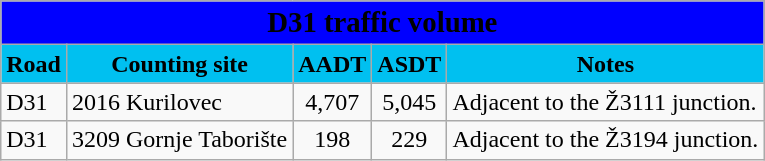<table class="wikitable">
<tr>
<td colspan=5 bgcolor=blue align=center style=margin-top:15><span><big><strong>D31 traffic volume</strong></big></span></td>
</tr>
<tr>
<td align=center bgcolor=00c0f0><strong>Road</strong></td>
<td align=center bgcolor=00c0f0><strong>Counting site</strong></td>
<td align=center bgcolor=00c0f0><strong>AADT</strong></td>
<td align=center bgcolor=00c0f0><strong>ASDT</strong></td>
<td align=center bgcolor=00c0f0><strong>Notes</strong></td>
</tr>
<tr>
<td> D31</td>
<td>2016 Kurilovec</td>
<td align=center>4,707</td>
<td align=center>5,045</td>
<td>Adjacent to the Ž3111 junction.</td>
</tr>
<tr>
<td> D31</td>
<td>3209 Gornje Taborište</td>
<td align=center>198</td>
<td align=center>229</td>
<td>Adjacent to the Ž3194 junction.</td>
</tr>
</table>
